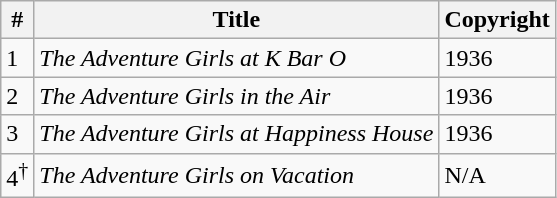<table class="wikitable">
<tr>
<th>#</th>
<th>Title</th>
<th>Copyright</th>
</tr>
<tr>
<td>1</td>
<td><em>The Adventure Girls at K Bar O</em></td>
<td>1936</td>
</tr>
<tr>
<td>2</td>
<td><em>The Adventure Girls in the Air</em></td>
<td>1936</td>
</tr>
<tr>
<td>3</td>
<td><em>The Adventure Girls at Happiness House</em></td>
<td>1936</td>
</tr>
<tr>
<td>4<sup>†</sup></td>
<td><em>The Adventure Girls on Vacation</em></td>
<td>N/A</td>
</tr>
</table>
